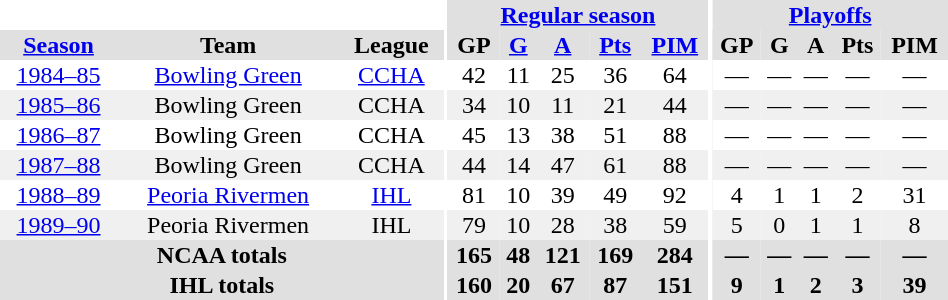<table border="0" cellpadding="1" cellspacing="0" style="text-align:center; width:50%">
<tr bgcolor="#e0e0e0">
<th colspan="3" bgcolor="#ffffff"></th>
<th rowspan="99" bgcolor="#ffffff"></th>
<th colspan="5"><a href='#'>Regular season</a></th>
<th rowspan="99" bgcolor="#ffffff"></th>
<th colspan="5"><a href='#'>Playoffs</a></th>
</tr>
<tr bgcolor="#e0e0e0">
<th><a href='#'>Season</a></th>
<th>Team</th>
<th>League</th>
<th>GP</th>
<th><a href='#'>G</a></th>
<th><a href='#'>A</a></th>
<th><a href='#'>Pts</a></th>
<th><a href='#'>PIM</a></th>
<th>GP</th>
<th>G</th>
<th>A</th>
<th>Pts</th>
<th>PIM</th>
</tr>
<tr ALIGN="center">
<td><a href='#'>1984–85</a></td>
<td><a href='#'>Bowling Green</a></td>
<td><a href='#'>CCHA</a></td>
<td>42</td>
<td>11</td>
<td>25</td>
<td>36</td>
<td>64</td>
<td>—</td>
<td>—</td>
<td>—</td>
<td>—</td>
<td>—</td>
</tr>
<tr ALIGN="center" bgcolor="#f0f0f0">
<td><a href='#'>1985–86</a></td>
<td>Bowling Green</td>
<td>CCHA</td>
<td>34</td>
<td>10</td>
<td>11</td>
<td>21</td>
<td>44</td>
<td>—</td>
<td>—</td>
<td>—</td>
<td>—</td>
<td>—</td>
</tr>
<tr ALIGN="center">
<td><a href='#'>1986–87</a></td>
<td>Bowling Green</td>
<td>CCHA</td>
<td>45</td>
<td>13</td>
<td>38</td>
<td>51</td>
<td>88</td>
<td>—</td>
<td>—</td>
<td>—</td>
<td>—</td>
<td>—</td>
</tr>
<tr ALIGN="center" bgcolor="#f0f0f0">
<td><a href='#'>1987–88</a></td>
<td>Bowling Green</td>
<td>CCHA</td>
<td>44</td>
<td>14</td>
<td>47</td>
<td>61</td>
<td>88</td>
<td>—</td>
<td>—</td>
<td>—</td>
<td>—</td>
<td>—</td>
</tr>
<tr ALIGN="center">
<td><a href='#'>1988–89</a></td>
<td><a href='#'>Peoria Rivermen</a></td>
<td><a href='#'>IHL</a></td>
<td>81</td>
<td>10</td>
<td>39</td>
<td>49</td>
<td>92</td>
<td>4</td>
<td>1</td>
<td>1</td>
<td>2</td>
<td>31</td>
</tr>
<tr ALIGN="center" bgcolor="#f0f0f0">
<td><a href='#'>1989–90</a></td>
<td>Peoria Rivermen</td>
<td>IHL</td>
<td>79</td>
<td>10</td>
<td>28</td>
<td>38</td>
<td>59</td>
<td>5</td>
<td>0</td>
<td>1</td>
<td>1</td>
<td>8</td>
</tr>
<tr bgcolor="#e0e0e0">
<th colspan="3">NCAA totals</th>
<th>165</th>
<th>48</th>
<th>121</th>
<th>169</th>
<th>284</th>
<th>—</th>
<th>—</th>
<th>—</th>
<th>—</th>
<th>—</th>
</tr>
<tr bgcolor="#e0e0e0">
<th colspan="3">IHL totals</th>
<th>160</th>
<th>20</th>
<th>67</th>
<th>87</th>
<th>151</th>
<th>9</th>
<th>1</th>
<th>2</th>
<th>3</th>
<th>39</th>
</tr>
</table>
